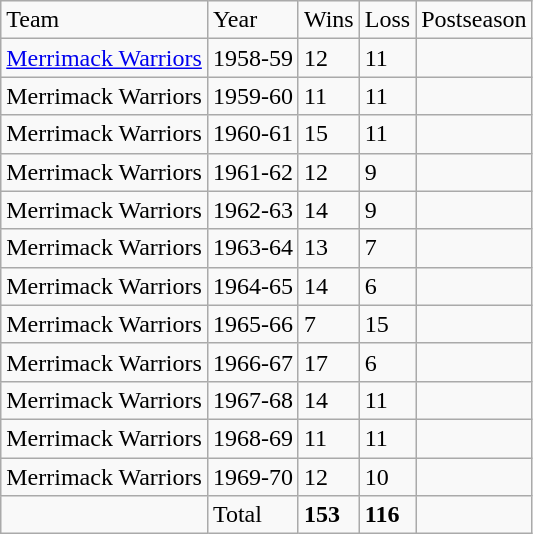<table class="wikitable">
<tr>
<td>Team</td>
<td>Year</td>
<td>Wins</td>
<td>Loss</td>
<td>Postseason</td>
</tr>
<tr>
<td><a href='#'>Merrimack Warriors</a></td>
<td>1958-59</td>
<td>12</td>
<td>11</td>
<td></td>
</tr>
<tr>
<td>Merrimack Warriors</td>
<td>1959-60</td>
<td>11</td>
<td>11</td>
<td></td>
</tr>
<tr>
<td>Merrimack Warriors</td>
<td>1960-61</td>
<td>15</td>
<td>11</td>
<td></td>
</tr>
<tr>
<td>Merrimack Warriors</td>
<td>1961-62</td>
<td>12</td>
<td>9</td>
<td></td>
</tr>
<tr>
<td>Merrimack Warriors</td>
<td>1962-63</td>
<td>14</td>
<td>9</td>
<td></td>
</tr>
<tr>
<td>Merrimack Warriors</td>
<td>1963-64</td>
<td>13</td>
<td>7</td>
<td></td>
</tr>
<tr>
<td>Merrimack Warriors</td>
<td>1964-65</td>
<td>14</td>
<td>6</td>
<td></td>
</tr>
<tr>
<td>Merrimack Warriors</td>
<td>1965-66</td>
<td>7</td>
<td>15</td>
<td></td>
</tr>
<tr>
<td>Merrimack Warriors</td>
<td>1966-67</td>
<td>17</td>
<td>6</td>
<td></td>
</tr>
<tr>
<td>Merrimack Warriors</td>
<td>1967-68</td>
<td>14</td>
<td>11</td>
<td></td>
</tr>
<tr>
<td>Merrimack Warriors</td>
<td>1968-69</td>
<td>11</td>
<td>11</td>
<td></td>
</tr>
<tr>
<td>Merrimack Warriors</td>
<td>1969-70</td>
<td>12</td>
<td>10</td>
<td></td>
</tr>
<tr>
<td></td>
<td>Total</td>
<td><strong>153</strong></td>
<td><strong>116</strong></td>
<td></td>
</tr>
</table>
